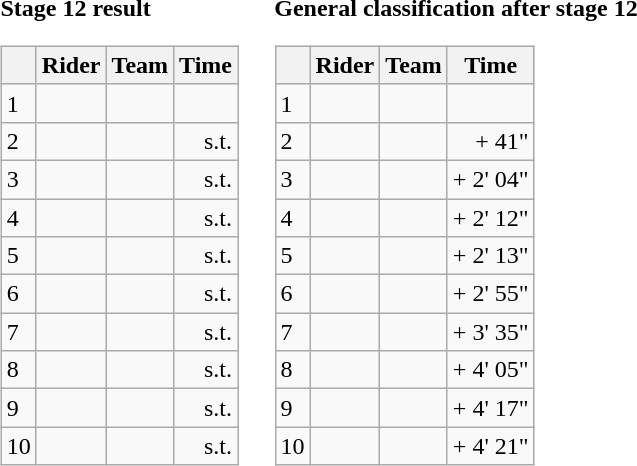<table>
<tr>
<td><strong>Stage 12 result</strong><br><table class="wikitable">
<tr>
<th></th>
<th>Rider</th>
<th>Team</th>
<th>Time</th>
</tr>
<tr>
<td>1</td>
<td></td>
<td></td>
<td align="right"></td>
</tr>
<tr>
<td>2</td>
<td></td>
<td></td>
<td align="right">s.t.</td>
</tr>
<tr>
<td>3</td>
<td></td>
<td></td>
<td align="right">s.t.</td>
</tr>
<tr>
<td>4</td>
<td></td>
<td></td>
<td align="right">s.t.</td>
</tr>
<tr>
<td>5</td>
<td></td>
<td></td>
<td align="right">s.t.</td>
</tr>
<tr>
<td>6</td>
<td></td>
<td></td>
<td align="right">s.t.</td>
</tr>
<tr>
<td>7</td>
<td></td>
<td></td>
<td align="right">s.t.</td>
</tr>
<tr>
<td>8</td>
<td></td>
<td></td>
<td align="right">s.t.</td>
</tr>
<tr>
<td>9</td>
<td></td>
<td></td>
<td align="right">s.t.</td>
</tr>
<tr>
<td>10</td>
<td></td>
<td></td>
<td align="right">s.t.</td>
</tr>
</table>
</td>
<td></td>
<td><strong>General classification after stage 12</strong><br><table class="wikitable">
<tr>
<th></th>
<th>Rider</th>
<th>Team</th>
<th>Time</th>
</tr>
<tr>
<td>1</td>
<td> </td>
<td></td>
<td align="right"></td>
</tr>
<tr>
<td>2</td>
<td></td>
<td></td>
<td align="right">+ 41"</td>
</tr>
<tr>
<td>3</td>
<td></td>
<td></td>
<td align="right">+ 2' 04"</td>
</tr>
<tr>
<td>4</td>
<td></td>
<td></td>
<td align="right">+ 2' 12"</td>
</tr>
<tr>
<td>5</td>
<td></td>
<td></td>
<td align="right">+ 2' 13"</td>
</tr>
<tr>
<td>6</td>
<td></td>
<td></td>
<td align="right">+ 2' 55"</td>
</tr>
<tr>
<td>7</td>
<td></td>
<td></td>
<td align="right">+ 3' 35"</td>
</tr>
<tr>
<td>8</td>
<td></td>
<td></td>
<td align="right">+ 4' 05"</td>
</tr>
<tr>
<td>9</td>
<td></td>
<td></td>
<td align="right">+ 4' 17"</td>
</tr>
<tr>
<td>10</td>
<td> </td>
<td></td>
<td align="right">+ 4' 21"</td>
</tr>
</table>
</td>
</tr>
</table>
